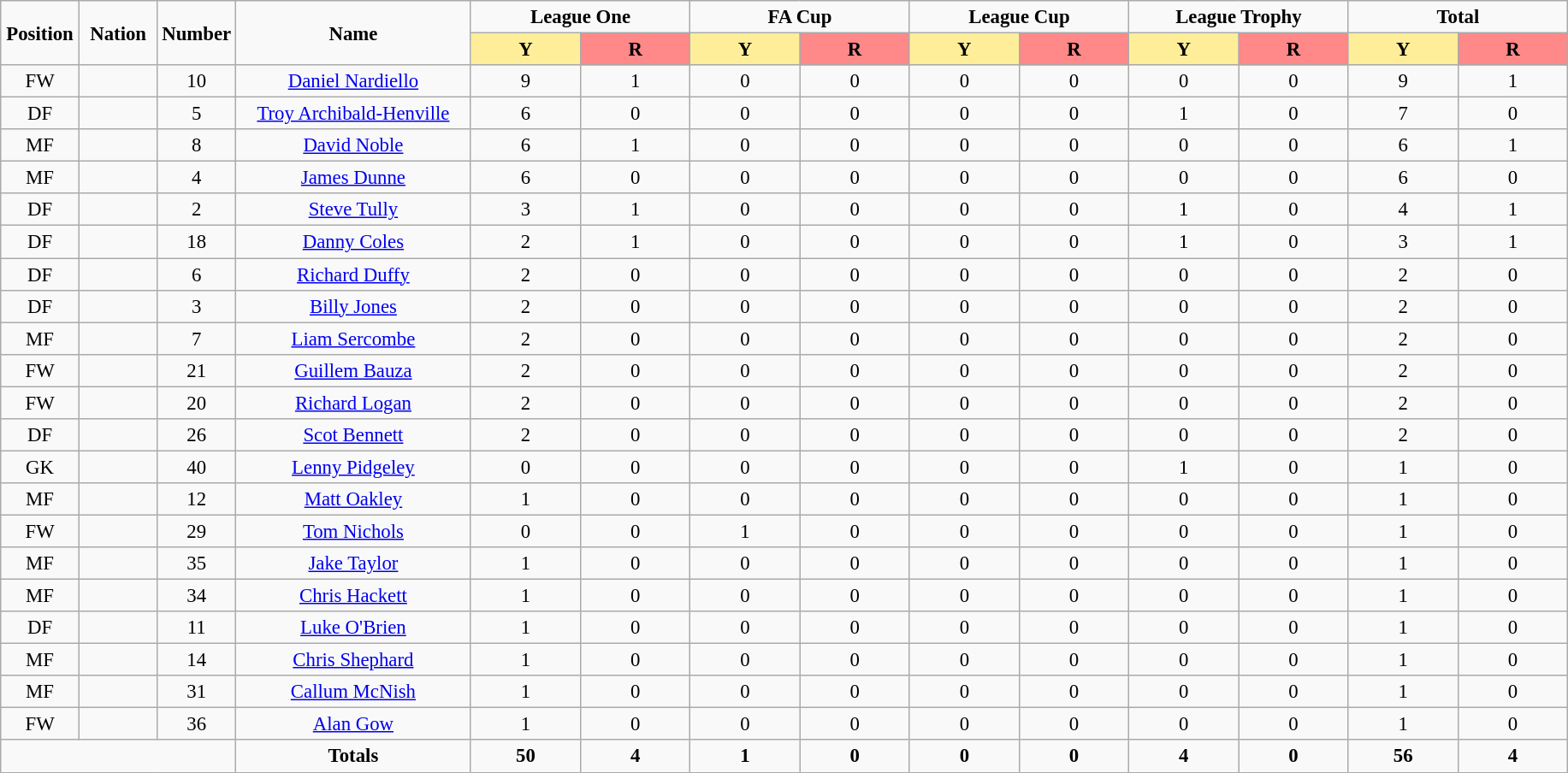<table class="wikitable" style="font-size: 95%; text-align: center;">
<tr style="text-align:center;">
<td rowspan="2"  style="width:5%; "><strong>Position</strong></td>
<td rowspan="2"  style="width:5%; "><strong>Nation</strong></td>
<td rowspan="2"  style="width:5%; "><strong>Number</strong></td>
<td rowspan="2"  style="width:15%; "><strong>Name</strong></td>
<td colspan="2"><strong>League One</strong></td>
<td colspan="2"><strong>FA Cup</strong></td>
<td colspan="2"><strong>League Cup</strong></td>
<td colspan="2"><strong>League Trophy</strong></td>
<td colspan="2"><strong>Total</strong></td>
</tr>
<tr>
<th style="width:60px; background:#fe9;">Y</th>
<th style="width:60px; background:#ff8888;">R</th>
<th style="width:60px; background:#fe9;">Y</th>
<th style="width:60px; background:#ff8888;">R</th>
<th style="width:60px; background:#fe9;">Y</th>
<th style="width:60px; background:#ff8888;">R</th>
<th style="width:60px; background:#fe9;">Y</th>
<th style="width:60px; background:#ff8888;">R</th>
<th style="width:60px; background:#fe9;">Y</th>
<th style="width:60px; background:#ff8888;">R</th>
</tr>
<tr>
<td>FW</td>
<td></td>
<td>10</td>
<td><a href='#'>Daniel Nardiello</a></td>
<td>9</td>
<td>1</td>
<td>0</td>
<td>0</td>
<td>0</td>
<td>0</td>
<td>0</td>
<td>0</td>
<td>9</td>
<td>1</td>
</tr>
<tr>
<td>DF</td>
<td></td>
<td>5</td>
<td><a href='#'>Troy Archibald-Henville</a></td>
<td>6</td>
<td>0</td>
<td>0</td>
<td>0</td>
<td>0</td>
<td>0</td>
<td>1</td>
<td>0</td>
<td>7</td>
<td>0</td>
</tr>
<tr>
<td>MF</td>
<td></td>
<td>8</td>
<td><a href='#'>David Noble</a></td>
<td>6</td>
<td>1</td>
<td>0</td>
<td>0</td>
<td>0</td>
<td>0</td>
<td>0</td>
<td>0</td>
<td>6</td>
<td>1</td>
</tr>
<tr>
<td>MF</td>
<td></td>
<td>4</td>
<td><a href='#'>James Dunne</a></td>
<td>6</td>
<td>0</td>
<td>0</td>
<td>0</td>
<td>0</td>
<td>0</td>
<td>0</td>
<td>0</td>
<td>6</td>
<td>0</td>
</tr>
<tr>
<td>DF</td>
<td></td>
<td>2</td>
<td><a href='#'>Steve Tully</a></td>
<td>3</td>
<td>1</td>
<td>0</td>
<td>0</td>
<td>0</td>
<td>0</td>
<td>1</td>
<td>0</td>
<td>4</td>
<td>1</td>
</tr>
<tr>
<td>DF</td>
<td></td>
<td>18</td>
<td><a href='#'>Danny Coles</a></td>
<td>2</td>
<td>1</td>
<td>0</td>
<td>0</td>
<td>0</td>
<td>0</td>
<td>1</td>
<td>0</td>
<td>3</td>
<td>1</td>
</tr>
<tr>
<td>DF</td>
<td></td>
<td>6</td>
<td><a href='#'>Richard Duffy</a></td>
<td>2</td>
<td>0</td>
<td>0</td>
<td>0</td>
<td>0</td>
<td>0</td>
<td>0</td>
<td>0</td>
<td>2</td>
<td>0</td>
</tr>
<tr>
<td>DF</td>
<td></td>
<td>3</td>
<td><a href='#'>Billy Jones</a></td>
<td>2</td>
<td>0</td>
<td>0</td>
<td>0</td>
<td>0</td>
<td>0</td>
<td>0</td>
<td>0</td>
<td>2</td>
<td>0</td>
</tr>
<tr>
<td>MF</td>
<td></td>
<td>7</td>
<td><a href='#'>Liam Sercombe</a></td>
<td>2</td>
<td>0</td>
<td>0</td>
<td>0</td>
<td>0</td>
<td>0</td>
<td>0</td>
<td>0</td>
<td>2</td>
<td>0</td>
</tr>
<tr>
<td>FW</td>
<td></td>
<td>21</td>
<td><a href='#'>Guillem Bauza</a></td>
<td>2</td>
<td>0</td>
<td>0</td>
<td>0</td>
<td>0</td>
<td>0</td>
<td>0</td>
<td>0</td>
<td>2</td>
<td>0</td>
</tr>
<tr>
<td>FW</td>
<td></td>
<td>20</td>
<td><a href='#'>Richard Logan</a></td>
<td>2</td>
<td>0</td>
<td>0</td>
<td>0</td>
<td>0</td>
<td>0</td>
<td>0</td>
<td>0</td>
<td>2</td>
<td>0</td>
</tr>
<tr>
<td>DF</td>
<td></td>
<td>26</td>
<td><a href='#'>Scot Bennett</a></td>
<td>2</td>
<td>0</td>
<td>0</td>
<td>0</td>
<td>0</td>
<td>0</td>
<td>0</td>
<td>0</td>
<td>2</td>
<td>0</td>
</tr>
<tr>
<td>GK</td>
<td></td>
<td>40</td>
<td><a href='#'>Lenny Pidgeley</a></td>
<td>0</td>
<td>0</td>
<td>0</td>
<td>0</td>
<td>0</td>
<td>0</td>
<td>1</td>
<td>0</td>
<td>1</td>
<td>0</td>
</tr>
<tr>
<td>MF</td>
<td></td>
<td>12</td>
<td><a href='#'>Matt Oakley</a></td>
<td>1</td>
<td>0</td>
<td>0</td>
<td>0</td>
<td>0</td>
<td>0</td>
<td>0</td>
<td>0</td>
<td>1</td>
<td>0</td>
</tr>
<tr>
<td>FW</td>
<td></td>
<td>29</td>
<td><a href='#'>Tom Nichols</a></td>
<td>0</td>
<td>0</td>
<td>1</td>
<td>0</td>
<td>0</td>
<td>0</td>
<td>0</td>
<td>0</td>
<td>1</td>
<td>0</td>
</tr>
<tr>
<td>MF</td>
<td></td>
<td>35</td>
<td><a href='#'>Jake Taylor</a></td>
<td>1</td>
<td>0</td>
<td>0</td>
<td>0</td>
<td>0</td>
<td>0</td>
<td>0</td>
<td>0</td>
<td>1</td>
<td>0</td>
</tr>
<tr>
<td>MF</td>
<td></td>
<td>34</td>
<td><a href='#'>Chris Hackett</a></td>
<td>1</td>
<td>0</td>
<td>0</td>
<td>0</td>
<td>0</td>
<td>0</td>
<td>0</td>
<td>0</td>
<td>1</td>
<td>0</td>
</tr>
<tr>
<td>DF</td>
<td></td>
<td>11</td>
<td><a href='#'>Luke O'Brien</a></td>
<td>1</td>
<td>0</td>
<td>0</td>
<td>0</td>
<td>0</td>
<td>0</td>
<td>0</td>
<td>0</td>
<td>1</td>
<td>0</td>
</tr>
<tr>
<td>MF</td>
<td></td>
<td>14</td>
<td><a href='#'>Chris Shephard</a></td>
<td>1</td>
<td>0</td>
<td>0</td>
<td>0</td>
<td>0</td>
<td>0</td>
<td>0</td>
<td>0</td>
<td>1</td>
<td>0</td>
</tr>
<tr>
<td>MF</td>
<td></td>
<td>31</td>
<td><a href='#'>Callum McNish</a></td>
<td>1</td>
<td>0</td>
<td>0</td>
<td>0</td>
<td>0</td>
<td>0</td>
<td>0</td>
<td>0</td>
<td>1</td>
<td>0</td>
</tr>
<tr>
<td>FW</td>
<td></td>
<td>36</td>
<td><a href='#'>Alan Gow</a></td>
<td>1</td>
<td>0</td>
<td>0</td>
<td>0</td>
<td>0</td>
<td>0</td>
<td>0</td>
<td>0</td>
<td>1</td>
<td>0</td>
</tr>
<tr>
<td colspan=3></td>
<td><strong>Totals</strong></td>
<td><strong>50</strong></td>
<td><strong>4</strong></td>
<td><strong>1</strong></td>
<td><strong>0</strong></td>
<td><strong>0</strong></td>
<td><strong>0</strong></td>
<td><strong>4</strong></td>
<td><strong>0</strong></td>
<td><strong>56</strong></td>
<td><strong>4</strong></td>
</tr>
</table>
